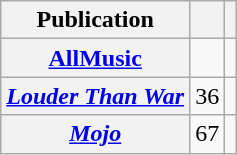<table class="wikitable sortable plainrowheaders">
<tr>
<th scope="col">Publication</th>
<th scope="col"></th>
<th scope="col"></th>
</tr>
<tr>
<th scope="row"><a href='#'>AllMusic</a></th>
<td></td>
<td></td>
</tr>
<tr>
<th scope="row"><em><a href='#'>Louder Than War</a></em></th>
<td>36</td>
<td></td>
</tr>
<tr>
<th scope="row"><em><a href='#'>Mojo</a></em></th>
<td>67</td>
<td></td>
</tr>
</table>
